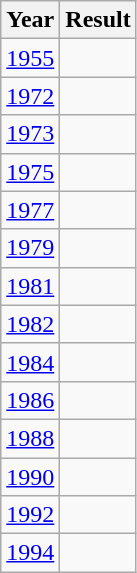<table class="wikitable" style="text-align:center">
<tr>
<th>Year</th>
<th>Result</th>
</tr>
<tr>
<td><a href='#'>1955</a></td>
<td></td>
</tr>
<tr>
<td><a href='#'>1972</a></td>
<td></td>
</tr>
<tr>
<td><a href='#'>1973</a></td>
<td></td>
</tr>
<tr>
<td><a href='#'>1975</a></td>
<td></td>
</tr>
<tr>
<td><a href='#'>1977</a></td>
<td></td>
</tr>
<tr>
<td><a href='#'>1979</a></td>
<td></td>
</tr>
<tr>
<td><a href='#'>1981</a></td>
<td></td>
</tr>
<tr>
<td><a href='#'>1982</a></td>
<td></td>
</tr>
<tr>
<td><a href='#'>1984</a></td>
<td></td>
</tr>
<tr>
<td><a href='#'>1986</a></td>
<td></td>
</tr>
<tr>
<td><a href='#'>1988</a></td>
<td></td>
</tr>
<tr>
<td><a href='#'>1990</a></td>
<td></td>
</tr>
<tr>
<td><a href='#'>1992</a></td>
<td></td>
</tr>
<tr>
<td><a href='#'>1994</a></td>
<td></td>
</tr>
</table>
